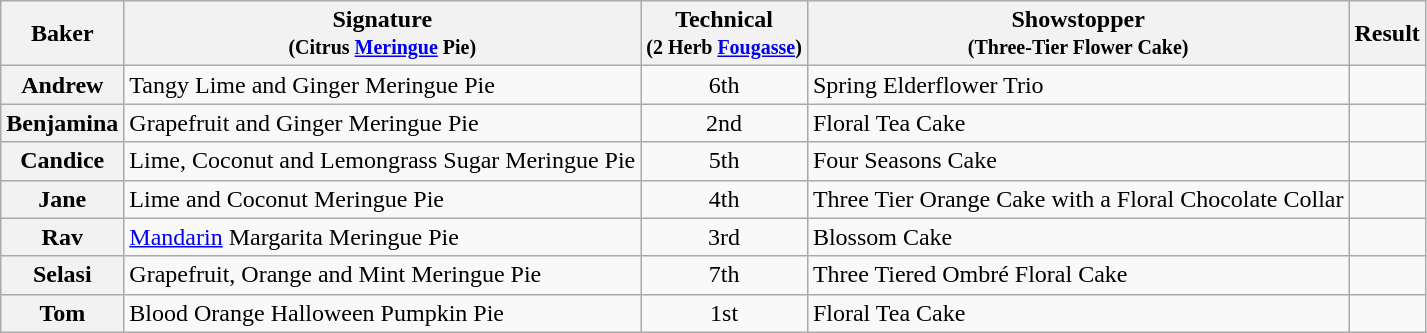<table class="wikitable sortable col3center sticky-header">
<tr>
<th scope="col">Baker</th>
<th scope="col" class="unsortable">Signature<br><small>(Citrus <a href='#'>Meringue</a> Pie)</small></th>
<th scope="col">Technical<br><small>(2 Herb <a href='#'>Fougasse</a>)</small></th>
<th scope="col" class="unsortable">Showstopper<br><small>(Three-Tier Flower Cake)</small></th>
<th scope="col">Result</th>
</tr>
<tr>
<th scope="row">Andrew</th>
<td>Tangy Lime and Ginger Meringue Pie</td>
<td style="text-align:center;">6th</td>
<td>Spring Elderflower Trio</td>
<td></td>
</tr>
<tr>
<th scope="row">Benjamina</th>
<td>Grapefruit and Ginger Meringue Pie</td>
<td style="text-align:center;">2nd</td>
<td>Floral Tea Cake</td>
<td></td>
</tr>
<tr>
<th scope="row">Candice</th>
<td>Lime, Coconut and Lemongrass Sugar Meringue Pie</td>
<td style="text-align:center;">5th</td>
<td>Four Seasons Cake</td>
<td></td>
</tr>
<tr>
<th scope="row">Jane</th>
<td>Lime and Coconut Meringue Pie</td>
<td style="text-align:center;">4th</td>
<td>Three Tier Orange Cake with a Floral Chocolate Collar</td>
<td></td>
</tr>
<tr>
<th scope="row">Rav</th>
<td><a href='#'>Mandarin</a> Margarita Meringue Pie</td>
<td style="text-align:center;">3rd</td>
<td>Blossom Cake</td>
<td></td>
</tr>
<tr>
<th scope="row">Selasi</th>
<td>Grapefruit, Orange and Mint Meringue Pie</td>
<td style="text-align:center;">7th</td>
<td>Three Tiered Ombré Floral Cake</td>
<td></td>
</tr>
<tr>
<th scope="row">Tom</th>
<td>Blood Orange Halloween Pumpkin Pie</td>
<td style="text-align:center;">1st</td>
<td>Floral Tea Cake</td>
<td></td>
</tr>
</table>
